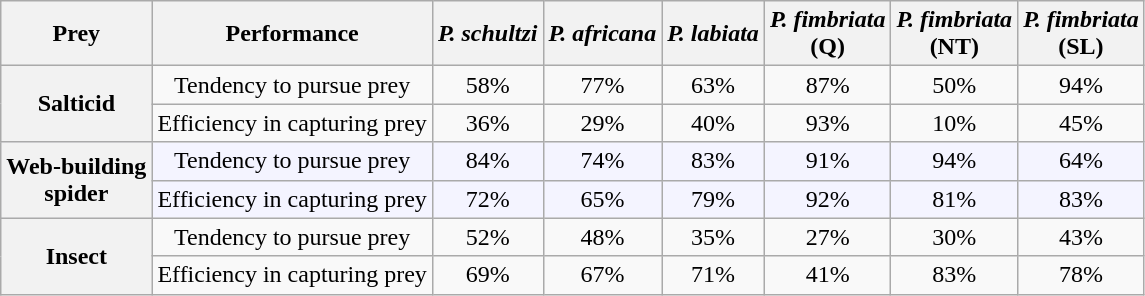<table class="wikitable" style="text-align:center; margin-top:-0.5em">
<tr>
<th align="left">Prey</th>
<th align="left">Performance</th>
<th><em>P. schultzi</em></th>
<th><em>P. africana</em></th>
<th><em>P. labiata</em></th>
<th><em>P. fimbriata</em><br>(Q)</th>
<th><em>P. fimbriata</em><br>(NT)</th>
<th><em>P. fimbriata</em><br>(SL)</th>
</tr>
<tr>
<th rowspan="2" align="left" bgcolor="white">Salticid</th>
<td>Tendency to pursue prey</td>
<td align="center">58%</td>
<td align="center">77%</td>
<td align="center">63%</td>
<td align="center">87%</td>
<td align="center">50%</td>
<td align="center">94%</td>
</tr>
<tr>
<td>Efficiency in capturing prey</td>
<td align="center">36%</td>
<td align="center">29%</td>
<td align="center">40%</td>
<td align="center">93%</td>
<td align="center">10%</td>
<td align="center">45%</td>
</tr>
<tr bgcolor="#f4f4ff">
<th rowspan="2" align="left">Web-building<br>spider</th>
<td>Tendency to pursue prey</td>
<td align="center">84%</td>
<td align="center">74%</td>
<td align="center">83%</td>
<td align="center">91%</td>
<td align="center">94%</td>
<td align="center">64%</td>
</tr>
<tr bgcolor="#f4f4ff">
<td>Efficiency in capturing prey</td>
<td align="center">72%</td>
<td align="center">65%</td>
<td align="center">79%</td>
<td align="center">92%</td>
<td align="center">81%</td>
<td align="center">83%</td>
</tr>
<tr>
<th rowspan="2" align="left" bgcolor="white">Insect</th>
<td>Tendency to pursue prey</td>
<td align="center">52%</td>
<td align="center">48%</td>
<td align="center">35%</td>
<td align="center">27%</td>
<td align="center">30%</td>
<td align="center">43%</td>
</tr>
<tr>
<td>Efficiency in capturing prey</td>
<td align="center">69%</td>
<td align="center">67%</td>
<td align="center">71%</td>
<td align="center">41%</td>
<td align="center">83%</td>
<td align="center">78%</td>
</tr>
</table>
